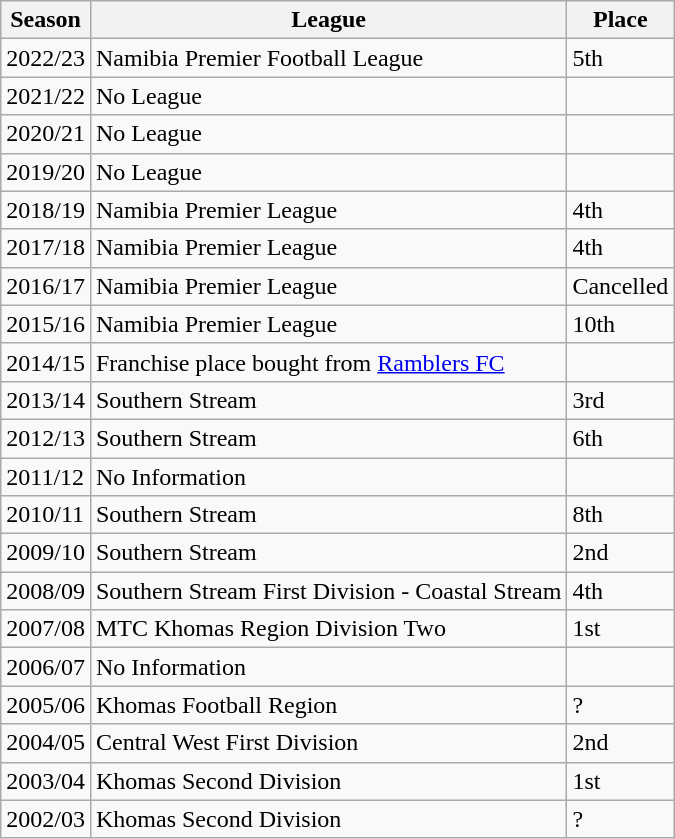<table class="wikitable">
<tr>
<th>Season</th>
<th>League</th>
<th>Place</th>
</tr>
<tr>
<td>2022/23</td>
<td>Namibia Premier Football League</td>
<td>5th</td>
</tr>
<tr>
<td>2021/22</td>
<td>No League</td>
<td></td>
</tr>
<tr>
<td>2020/21</td>
<td>No League</td>
<td></td>
</tr>
<tr>
<td>2019/20</td>
<td>No League</td>
<td></td>
</tr>
<tr>
<td>2018/19</td>
<td>Namibia Premier League</td>
<td>4th</td>
</tr>
<tr>
<td>2017/18</td>
<td>Namibia Premier League</td>
<td>4th</td>
</tr>
<tr>
<td>2016/17</td>
<td>Namibia Premier League</td>
<td>Cancelled </td>
</tr>
<tr>
<td>2015/16</td>
<td>Namibia Premier League</td>
<td>10th</td>
</tr>
<tr>
<td>2014/15</td>
<td>Franchise place bought from <a href='#'>Ramblers FC</a></td>
</tr>
<tr>
<td>2013/14</td>
<td>Southern Stream</td>
<td>3rd</td>
</tr>
<tr>
<td>2012/13</td>
<td>Southern Stream</td>
<td>6th</td>
</tr>
<tr>
<td>2011/12</td>
<td>No Information</td>
<td></td>
</tr>
<tr>
<td>2010/11</td>
<td>Southern Stream</td>
<td>8th</td>
</tr>
<tr>
<td>2009/10</td>
<td>Southern Stream</td>
<td>2nd</td>
</tr>
<tr>
<td>2008/09</td>
<td>Southern Stream First Division - Coastal Stream</td>
<td>4th</td>
</tr>
<tr>
<td>2007/08</td>
<td>MTC Khomas Region Division Two</td>
<td>1st</td>
</tr>
<tr>
<td>2006/07</td>
<td>No Information</td>
<td></td>
</tr>
<tr>
<td>2005/06</td>
<td>Khomas Football Region</td>
<td>?</td>
</tr>
<tr>
<td>2004/05</td>
<td>Central West First Division</td>
<td>2nd</td>
</tr>
<tr>
<td>2003/04</td>
<td>Khomas Second Division</td>
<td>1st</td>
</tr>
<tr>
<td>2002/03</td>
<td>Khomas Second Division</td>
<td>?</td>
</tr>
</table>
